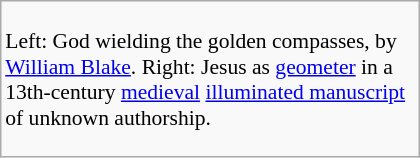<table class="wikitable" style="float:right; font-size:90%; width:280px;">
<tr>
<td><p> </p><p>Left: God wielding the golden compasses, by <a href='#'>William Blake</a>. Right: Jesus as <a href='#'>geometer</a> in a 13th-century <a href='#'>medieval</a> <a href='#'>illuminated manuscript</a> of unknown authorship.</p></td>
</tr>
</table>
